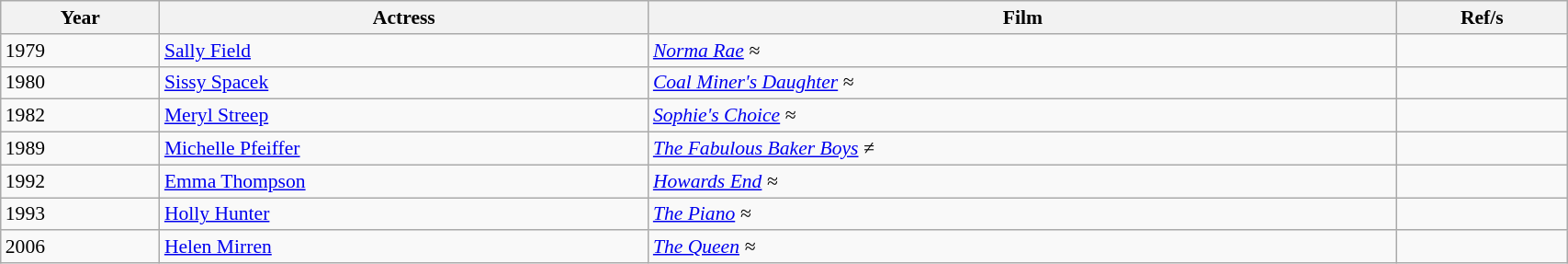<table class="wikitable sortable" style="width:90%; font-size:90%; white-space:nowrap;">
<tr>
<th>Year</th>
<th>Actress</th>
<th>Film</th>
<th>Ref/s</th>
</tr>
<tr>
<td>1979</td>
<td><a href='#'>Sally Field</a></td>
<td><em><a href='#'>Norma Rae</a></em> <em>≈</em></td>
<td></td>
</tr>
<tr>
<td>1980</td>
<td><a href='#'>Sissy Spacek</a></td>
<td><em><a href='#'>Coal Miner's Daughter</a> ≈</em></td>
<td></td>
</tr>
<tr>
<td>1982</td>
<td><a href='#'>Meryl Streep</a></td>
<td><em><a href='#'>Sophie's Choice</a> ≈</em></td>
<td></td>
</tr>
<tr>
<td>1989</td>
<td><a href='#'>Michelle Pfeiffer</a></td>
<td><em><a href='#'>The Fabulous Baker Boys</a> ≠</em></td>
<td></td>
</tr>
<tr>
<td>1992</td>
<td><a href='#'>Emma Thompson</a></td>
<td><em><a href='#'>Howards End</a> ≈</em></td>
<td></td>
</tr>
<tr>
<td>1993</td>
<td><a href='#'>Holly Hunter</a></td>
<td><em><a href='#'>The Piano</a></em> <em>≈</em> </td>
<td></td>
</tr>
<tr>
<td>2006</td>
<td><a href='#'>Helen Mirren</a></td>
<td><em><a href='#'>The Queen</a> ≈</em></td>
<td></td>
</tr>
</table>
